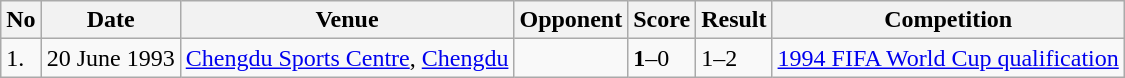<table class="wikitable" style="font-size:100%;">
<tr>
<th>No</th>
<th>Date</th>
<th>Venue</th>
<th>Opponent</th>
<th>Score</th>
<th>Result</th>
<th>Competition</th>
</tr>
<tr>
<td>1.</td>
<td>20 June 1993</td>
<td><a href='#'>Chengdu Sports Centre</a>, <a href='#'>Chengdu</a></td>
<td></td>
<td><strong>1</strong>–0</td>
<td>1–2</td>
<td><a href='#'>1994 FIFA World Cup qualification</a></td>
</tr>
</table>
